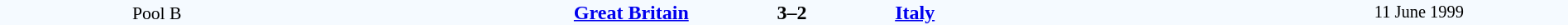<table style="width: 100%; background:#F5FAFF;" cellspacing="0">
<tr>
<td align=center rowspan=3 width=20% style=font-size:90%>Pool B</td>
</tr>
<tr>
<td width=24% align=right><strong><a href='#'>Great Britain</a></strong></td>
<td align=center width=13%><strong>3–2</strong></td>
<td width=24%><strong><a href='#'>Italy</a></strong></td>
<td style=font-size:85% rowspan=3 align=center>11 June 1999</td>
</tr>
</table>
